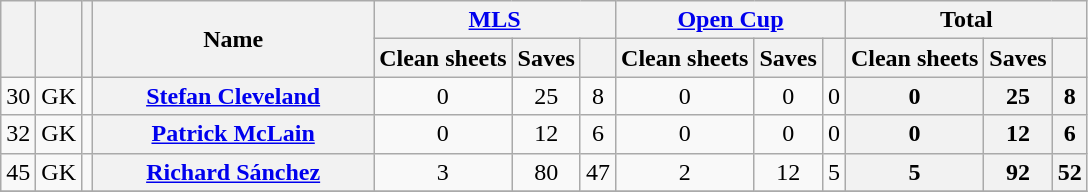<table class="wikitable sortable" style="text-align:center">
<tr>
<th rowspan="2"></th>
<th rowspan="2"></th>
<th rowspan="2"></th>
<th rowspan="2" style="width:180px;">Name</th>
<th colspan="3" style="width:87px;"><a href='#'>MLS</a></th>
<th colspan="3" style="width:87px;"><a href='#'>Open Cup</a></th>
<th colspan="3" style="width:87px;">Total</th>
</tr>
<tr>
<th>Clean sheets</th>
<th>Saves</th>
<th></th>
<th>Clean sheets</th>
<th>Saves</th>
<th></th>
<th>Clean sheets</th>
<th>Saves</th>
<th></th>
</tr>
<tr>
<td>30</td>
<td>GK</td>
<td></td>
<th><a href='#'>Stefan Cleveland</a><br></th>
<td>0</td>
<td>25</td>
<td>8<br></td>
<td>0</td>
<td>0</td>
<td>0<br></td>
<th>0</th>
<th>25</th>
<th>8</th>
</tr>
<tr>
<td>32</td>
<td>GK</td>
<td></td>
<th><a href='#'>Patrick McLain</a><br></th>
<td>0</td>
<td>12</td>
<td>6<br></td>
<td>0</td>
<td>0</td>
<td>0<br></td>
<th>0</th>
<th>12</th>
<th>6</th>
</tr>
<tr>
<td>45</td>
<td>GK</td>
<td></td>
<th><a href='#'>Richard Sánchez</a><br></th>
<td>3</td>
<td>80</td>
<td>47<br></td>
<td>2</td>
<td>12</td>
<td>5<br></td>
<th>5</th>
<th>92</th>
<th>52</th>
</tr>
<tr>
</tr>
</table>
